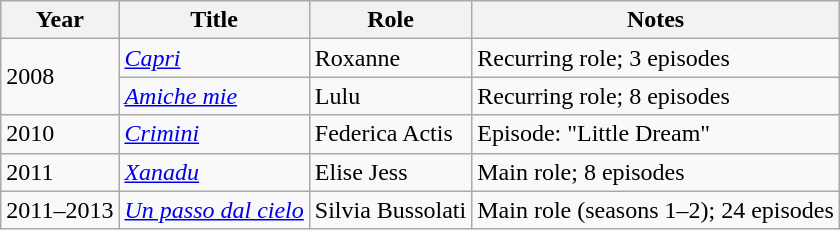<table class="wikitable">
<tr>
<th>Year</th>
<th>Title</th>
<th>Role</th>
<th>Notes</th>
</tr>
<tr>
<td rowspan="2">2008</td>
<td><em><a href='#'>Capri</a></em></td>
<td>Roxanne</td>
<td>Recurring role; 3 episodes</td>
</tr>
<tr>
<td><em><a href='#'>Amiche mie</a></em></td>
<td>Lulu</td>
<td>Recurring role; 8 episodes</td>
</tr>
<tr>
<td>2010</td>
<td><em><a href='#'>Crimini</a></em></td>
<td>Federica Actis</td>
<td>Episode: "Little Dream"</td>
</tr>
<tr>
<td>2011</td>
<td><em><a href='#'>Xanadu</a></em></td>
<td>Elise Jess</td>
<td>Main role; 8 episodes</td>
</tr>
<tr>
<td>2011–2013</td>
<td><em><a href='#'>Un passo dal cielo</a></em></td>
<td>Silvia Bussolati</td>
<td>Main role (seasons 1–2); 24 episodes</td>
</tr>
</table>
